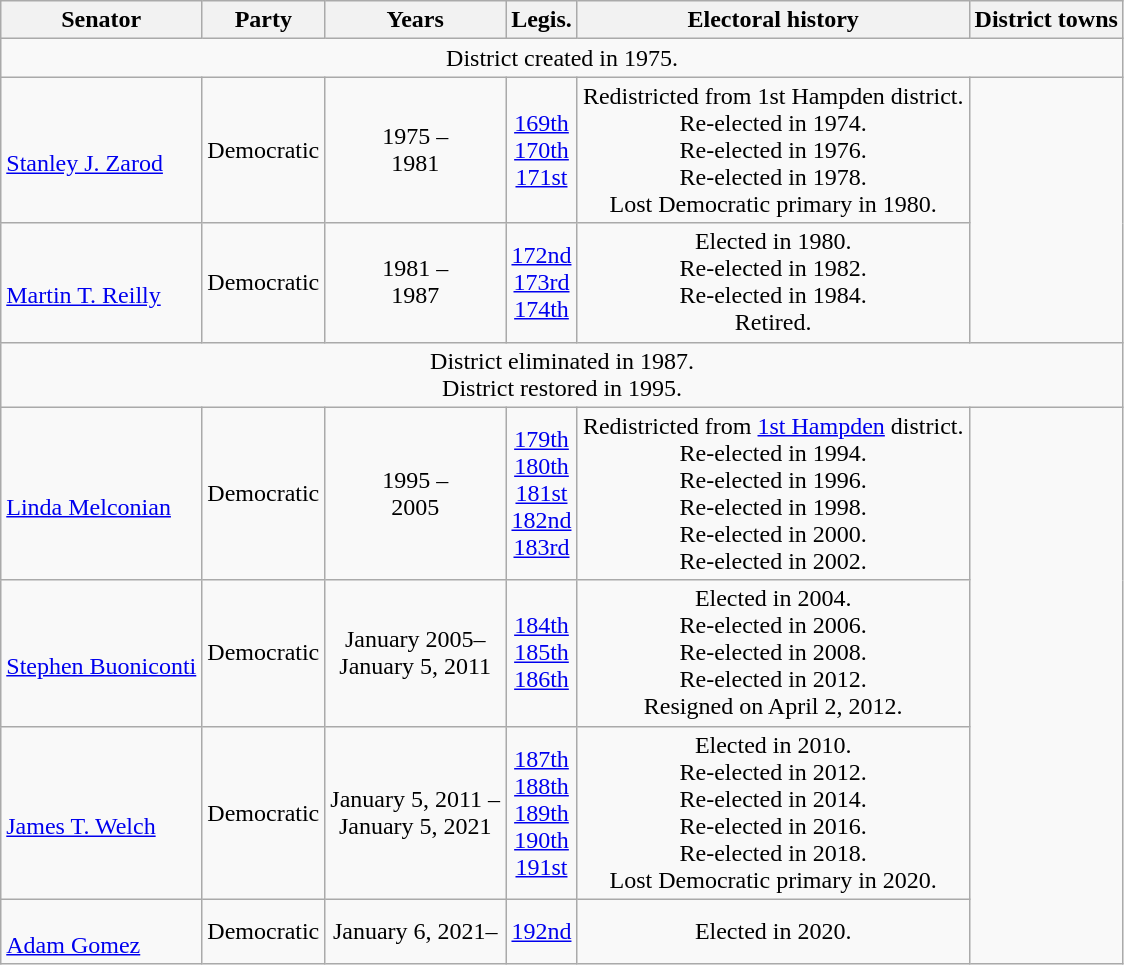<table class=wikitable style="text-align:center">
<tr>
<th>Senator</th>
<th>Party</th>
<th>Years</th>
<th>Legis.</th>
<th>Electoral history</th>
<th>District towns</th>
</tr>
<tr>
<td colspan=6>District created in 1975.</td>
</tr>
<tr>
<td align=left nowrap><br><a href='#'>Stanley J. Zarod</a></td>
<td>Democratic</td>
<td>1975 –<br>1981</td>
<td><a href='#'>169th</a><br><a href='#'>170th</a><br><a href='#'>171st</a></td>
<td>Redistricted from 1st Hampden district.<br>Re-elected in 1974.<br>Re-elected in 1976.<br>Re-elected in 1978.<br>Lost Democratic primary in 1980.</td>
</tr>
<tr>
<td align=left nowrap><br><a href='#'>Martin T. Reilly</a></td>
<td>Democratic</td>
<td>1981 –<br>1987</td>
<td><a href='#'>172nd</a><br><a href='#'>173rd</a><br><a href='#'>174th</a></td>
<td>Elected in 1980.<br>Re-elected in 1982.<br>Re-elected in 1984.<br>Retired.</td>
</tr>
<tr>
<td colspan=6>District eliminated in 1987.<br>District restored in 1995.</td>
</tr>
<tr>
<td align=left nowrap><br><a href='#'>Linda Melconian</a></td>
<td>Democratic</td>
<td>1995 –<br>2005</td>
<td><a href='#'>179th</a><br><a href='#'>180th</a><br><a href='#'>181st</a><br><a href='#'>182nd</a><br><a href='#'>183rd</a></td>
<td>Redistricted from <a href='#'>1st Hampden</a> district.<br>Re-elected in 1994.<br>Re-elected in 1996.<br>Re-elected in 1998.<br>Re-elected in 2000.<br>Re-elected in 2002.</td>
</tr>
<tr>
<td align=left nowrap><br><a href='#'>Stephen Buoniconti</a></td>
<td>Democratic</td>
<td>January 2005–<br>January 5, 2011</td>
<td><a href='#'>184th</a><br><a href='#'>185th</a><br><a href='#'>186th</a></td>
<td>Elected in 2004.<br>Re-elected in 2006.<br>Re-elected in 2008.<br>Re-elected in 2012.<br>Resigned on April 2, 2012.</td>
</tr>
<tr>
<td align=left nowrap><br><a href='#'>James T. Welch</a></td>
<td>Democratic</td>
<td>January 5, 2011 –<br>January 5, 2021</td>
<td><a href='#'>187th</a><br><a href='#'>188th</a><br><a href='#'>189th</a><br><a href='#'>190th</a><br><a href='#'>191st</a><br></td>
<td>Elected in 2010.<br>Re-elected in 2012.<br>Re-elected in 2014.<br>Re-elected in 2016.<br>Re-elected in 2018.<br>Lost Democratic primary in 2020.</td>
</tr>
<tr>
<td align=left nowrap><br><a href='#'>Adam Gomez</a></td>
<td>Democratic</td>
<td>January 6, 2021–<br></td>
<td><a href='#'>192nd</a></td>
<td>Elected in 2020.</td>
</tr>
</table>
